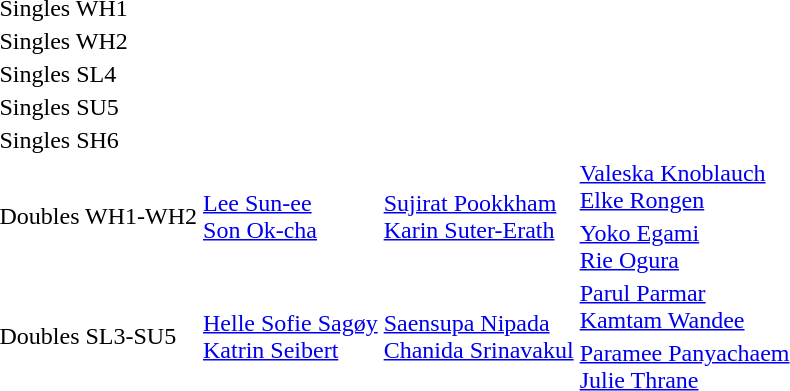<table>
<tr>
<td rowspan=2>Singles WH1</td>
<td rowspan=2></td>
<td rowspan=2></td>
<td></td>
</tr>
<tr>
<td></td>
</tr>
<tr>
<td rowspan=2>Singles WH2</td>
<td rowspan=2></td>
<td rowspan=2></td>
<td></td>
</tr>
<tr>
<td></td>
</tr>
<tr>
<td rowspan=2>Singles SL4</td>
<td rowspan=2></td>
<td rowspan=2></td>
<td></td>
</tr>
<tr>
<td></td>
</tr>
<tr>
<td rowspan=2>Singles SU5</td>
<td rowspan=2></td>
<td rowspan=2></td>
<td></td>
</tr>
<tr>
<td></td>
</tr>
<tr>
<td rowspan=2>Singles SH6</td>
<td rowspan=2></td>
<td rowspan=2></td>
<td></td>
</tr>
<tr>
<td></td>
</tr>
<tr>
<td rowspan=2>Doubles WH1-WH2</td>
<td rowspan=2> <a href='#'>Lee Sun-ee</a><br> <a href='#'>Son Ok-cha</a></td>
<td rowspan=2> <a href='#'>Sujirat Pookkham</a><br> <a href='#'>Karin Suter-Erath</a></td>
<td> <a href='#'>Valeska Knoblauch</a><br> <a href='#'>Elke Rongen</a></td>
</tr>
<tr>
<td> <a href='#'>Yoko Egami</a><br> <a href='#'>Rie Ogura</a></td>
</tr>
<tr>
<td rowspan=2>Doubles SL3-SU5</td>
<td rowspan=2> <a href='#'>Helle Sofie Sagøy</a><br> <a href='#'>Katrin Seibert</a></td>
<td rowspan=2> <a href='#'>Saensupa Nipada</a><br> <a href='#'>Chanida Srinavakul</a></td>
<td> <a href='#'>Parul Parmar</a><br> <a href='#'>Kamtam Wandee</a></td>
</tr>
<tr>
<td> <a href='#'>Paramee Panyachaem</a><br> <a href='#'>Julie Thrane</a></td>
</tr>
</table>
